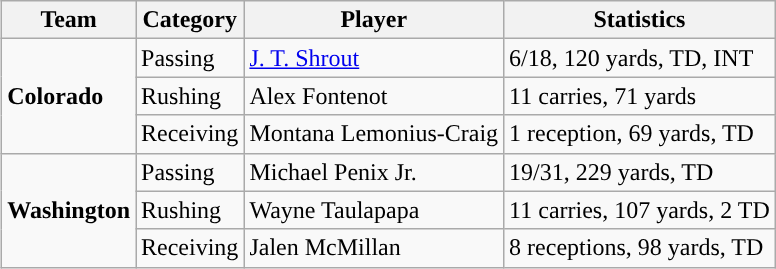<table class="wikitable" style="float: right;">
<tr>
<th>Team</th>
<th>Category</th>
<th>Player</th>
<th>Statistics</th>
</tr>
<tr>
<td rowspan=3><strong>Colorado</strong></td>
<td>Passing</td>
<td><a href='#'>J. T. Shrout</a></td>
<td>6/18, 120 yards, TD, INT</td>
</tr>
<tr>
<td>Rushing</td>
<td>Alex Fontenot</td>
<td>11 carries, 71 yards</td>
</tr>
<tr>
<td>Receiving</td>
<td>Montana Lemonius-Craig</td>
<td>1 reception, 69 yards, TD</td>
</tr>
<tr>
<td rowspan=3><strong>Washington</strong></td>
<td>Passing</td>
<td>Michael Penix Jr.</td>
<td>19/31, 229 yards, TD</td>
</tr>
<tr>
<td>Rushing</td>
<td>Wayne Taulapapa</td>
<td>11 carries, 107 yards, 2 TD</td>
</tr>
<tr>
<td>Receiving</td>
<td>Jalen McMillan</td>
<td>8 receptions, 98 yards, TD</td>
</tr>
</table>
